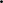<table>
<tr>
<td></td>
<td></td>
<td>.</td>
</tr>
</table>
